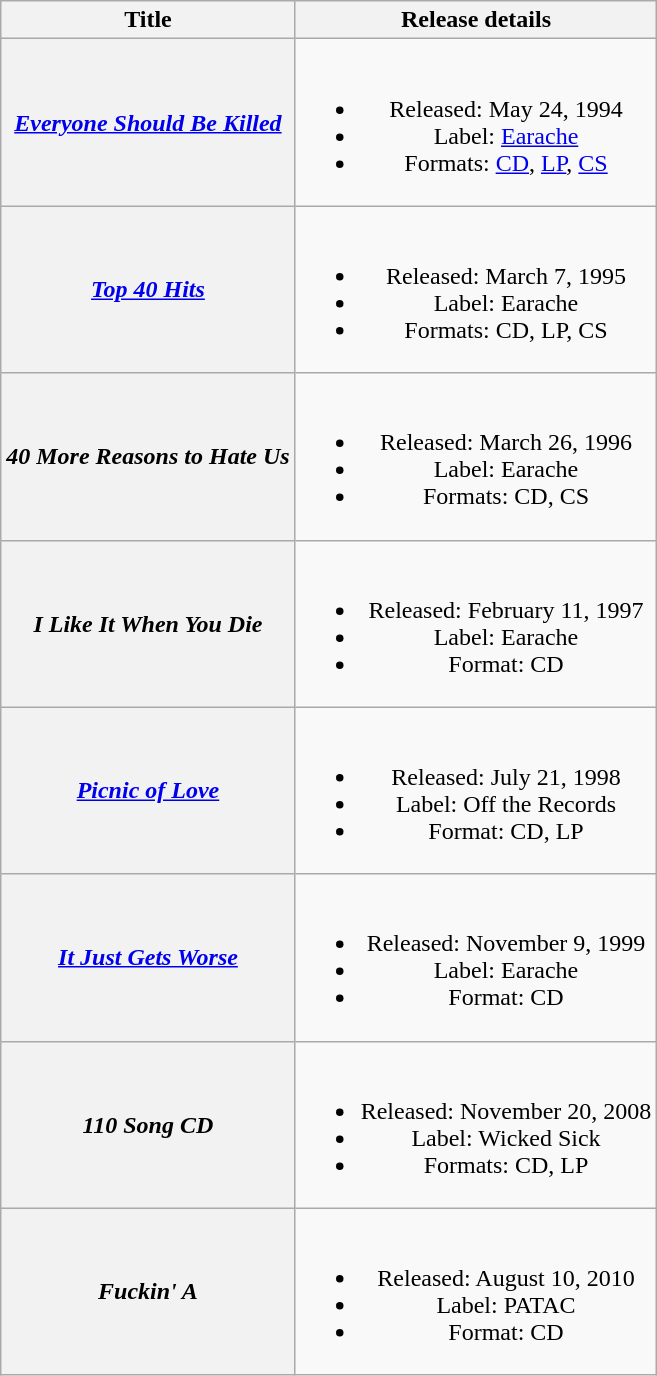<table class="wikitable plainrowheaders" style="text-align:center;">
<tr>
<th scope="col">Title</th>
<th scope="col">Release details</th>
</tr>
<tr>
<th scope="row"><em><a href='#'>Everyone Should Be Killed</a></em></th>
<td><br><ul><li>Released: May 24, 1994</li><li>Label: <a href='#'>Earache</a></li><li>Formats: <a href='#'>CD</a>, <a href='#'>LP</a>, <a href='#'>CS</a></li></ul></td>
</tr>
<tr>
<th scope="row"><em><a href='#'>Top 40 Hits</a></em></th>
<td><br><ul><li>Released: March 7, 1995</li><li>Label: Earache</li><li>Formats: CD, LP, CS</li></ul></td>
</tr>
<tr>
<th scope="row"><em>40 More Reasons to Hate Us</em></th>
<td><br><ul><li>Released: March 26, 1996</li><li>Label: Earache</li><li>Formats: CD, CS</li></ul></td>
</tr>
<tr>
<th scope="row"><em>I Like It When You Die</em></th>
<td><br><ul><li>Released: February 11, 1997</li><li>Label: Earache</li><li>Format: CD</li></ul></td>
</tr>
<tr>
<th scope="row"><em><a href='#'>Picnic of Love</a></em></th>
<td><br><ul><li>Released: July 21, 1998</li><li>Label: Off the Records</li><li>Format: CD, LP</li></ul></td>
</tr>
<tr>
<th scope="row"><em><a href='#'>It Just Gets Worse</a></em></th>
<td><br><ul><li>Released: November 9, 1999</li><li>Label: Earache</li><li>Format: CD</li></ul></td>
</tr>
<tr>
<th scope="row"><em>110 Song CD</em></th>
<td><br><ul><li>Released: November 20, 2008</li><li>Label: Wicked Sick</li><li>Formats: CD, LP</li></ul></td>
</tr>
<tr>
<th scope="row"><em>Fuckin' A</em></th>
<td><br><ul><li>Released: August 10, 2010</li><li>Label: PATAC</li><li>Format: CD</li></ul></td>
</tr>
</table>
